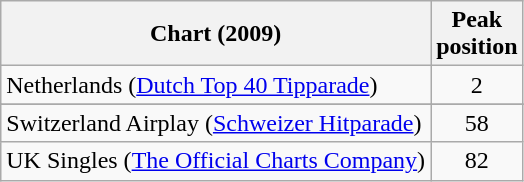<table class="wikitable sortable">
<tr>
<th align="left">Chart (2009)</th>
<th align="left">Peak<br>position</th>
</tr>
<tr>
<td>Netherlands (<a href='#'>Dutch Top 40 Tipparade</a>)</td>
<td align="center">2</td>
</tr>
<tr>
</tr>
<tr>
<td align="left">Switzerland Airplay (<a href='#'>Schweizer Hitparade</a>)</td>
<td align="center">58</td>
</tr>
<tr>
<td align="left">UK Singles (<a href='#'>The Official Charts Company</a>)</td>
<td align="center">82</td>
</tr>
</table>
